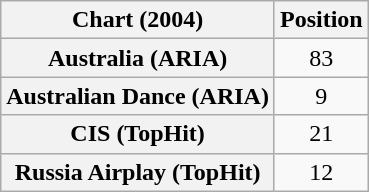<table class="wikitable sortable plainrowheaders" style="text-align:center">
<tr>
<th scope="col">Chart (2004)</th>
<th scope="col">Position</th>
</tr>
<tr>
<th scope="row">Australia (ARIA)</th>
<td>83</td>
</tr>
<tr>
<th scope="row">Australian Dance (ARIA)</th>
<td>9</td>
</tr>
<tr>
<th scope="row">CIS (TopHit)</th>
<td>21</td>
</tr>
<tr>
<th scope="row">Russia Airplay (TopHit)</th>
<td>12</td>
</tr>
</table>
